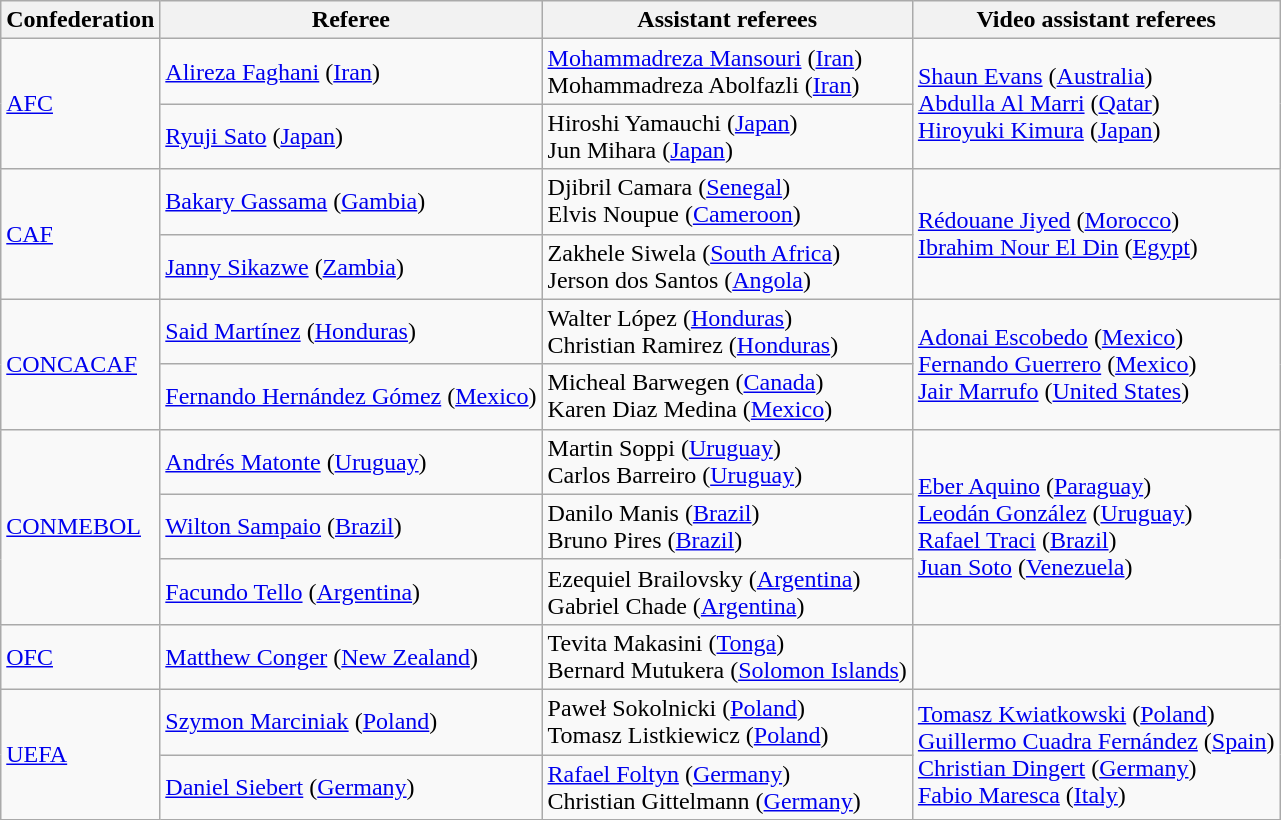<table class="wikitable">
<tr>
<th>Confederation</th>
<th>Referee</th>
<th>Assistant referees</th>
<th>Video assistant referees</th>
</tr>
<tr>
<td rowspan="2"><a href='#'>AFC</a></td>
<td><a href='#'>Alireza Faghani</a> (<a href='#'>Iran</a>)</td>
<td><a href='#'>Mohammadreza Mansouri</a> (<a href='#'>Iran</a>)<br>Mohammadreza Abolfazli (<a href='#'>Iran</a>)</td>
<td rowspan="2"><a href='#'>Shaun Evans</a> (<a href='#'>Australia</a>)<br><a href='#'>Abdulla Al Marri</a> (<a href='#'>Qatar</a>)<br><a href='#'>Hiroyuki Kimura</a> (<a href='#'>Japan</a>)</td>
</tr>
<tr>
<td><a href='#'>Ryuji Sato</a> (<a href='#'>Japan</a>)</td>
<td>Hiroshi Yamauchi (<a href='#'>Japan</a>)<br>Jun Mihara (<a href='#'>Japan</a>)</td>
</tr>
<tr>
<td rowspan="2"><a href='#'>CAF</a></td>
<td><a href='#'>Bakary Gassama</a> (<a href='#'>Gambia</a>)</td>
<td>Djibril Camara (<a href='#'>Senegal</a>)<br>Elvis Noupue (<a href='#'>Cameroon</a>)</td>
<td rowspan="2"><a href='#'>Rédouane Jiyed</a> (<a href='#'>Morocco</a>)<br><a href='#'>Ibrahim Nour El Din</a> (<a href='#'>Egypt</a>)</td>
</tr>
<tr>
<td><a href='#'>Janny Sikazwe</a> (<a href='#'>Zambia</a>)</td>
<td>Zakhele Siwela (<a href='#'>South Africa</a>)<br>Jerson dos Santos (<a href='#'>Angola</a>)</td>
</tr>
<tr>
<td rowspan="2"><a href='#'>CONCACAF</a></td>
<td><a href='#'>Said Martínez</a> (<a href='#'>Honduras</a>)</td>
<td>Walter López (<a href='#'>Honduras</a>)<br>Christian Ramirez (<a href='#'>Honduras</a>)</td>
<td rowspan="2"><a href='#'>Adonai Escobedo</a> (<a href='#'>Mexico</a>)<br><a href='#'>Fernando Guerrero</a> (<a href='#'>Mexico</a>)<br><a href='#'>Jair Marrufo</a> (<a href='#'>United States</a>)</td>
</tr>
<tr>
<td><a href='#'>Fernando Hernández Gómez</a> (<a href='#'>Mexico</a>)</td>
<td>Micheal Barwegen (<a href='#'>Canada</a>)<br>Karen Diaz Medina (<a href='#'>Mexico</a>)</td>
</tr>
<tr>
<td rowspan="3"><a href='#'>CONMEBOL</a></td>
<td><a href='#'>Andrés Matonte</a> (<a href='#'>Uruguay</a>)</td>
<td>Martin Soppi (<a href='#'>Uruguay</a>)<br>Carlos Barreiro (<a href='#'>Uruguay</a>)</td>
<td rowspan="3"><a href='#'>Eber Aquino</a> (<a href='#'>Paraguay</a>)<br><a href='#'>Leodán González</a> (<a href='#'>Uruguay</a>)<br><a href='#'>Rafael Traci</a> (<a href='#'>Brazil</a>)<br><a href='#'>Juan Soto</a> (<a href='#'>Venezuela</a>)</td>
</tr>
<tr>
<td><a href='#'>Wilton Sampaio</a> (<a href='#'>Brazil</a>)</td>
<td>Danilo Manis (<a href='#'>Brazil</a>)<br>Bruno Pires (<a href='#'>Brazil</a>)</td>
</tr>
<tr>
<td><a href='#'>Facundo Tello</a> (<a href='#'>Argentina</a>)</td>
<td>Ezequiel Brailovsky (<a href='#'>Argentina</a>)<br>Gabriel Chade (<a href='#'>Argentina</a>)</td>
</tr>
<tr>
<td><a href='#'>OFC</a></td>
<td><a href='#'>Matthew Conger</a> (<a href='#'>New Zealand</a>)</td>
<td>Tevita Makasini (<a href='#'>Tonga</a>)<br>Bernard Mutukera (<a href='#'>Solomon Islands</a>)</td>
<td></td>
</tr>
<tr>
<td rowspan="2"><a href='#'>UEFA</a></td>
<td><a href='#'>Szymon Marciniak</a> (<a href='#'>Poland</a>)</td>
<td>Paweł Sokolnicki (<a href='#'>Poland</a>)<br>Tomasz Listkiewicz (<a href='#'>Poland</a>)</td>
<td rowspan="2"><a href='#'>Tomasz Kwiatkowski</a> (<a href='#'>Poland</a>)<br><a href='#'>Guillermo Cuadra Fernández</a> (<a href='#'>Spain</a>)<br><a href='#'>Christian Dingert</a> (<a href='#'>Germany</a>)<br><a href='#'>Fabio Maresca</a> (<a href='#'>Italy</a>)</td>
</tr>
<tr>
<td><a href='#'>Daniel Siebert</a> (<a href='#'>Germany</a>)</td>
<td><a href='#'>Rafael Foltyn</a> (<a href='#'>Germany</a>)<br>Christian Gittelmann (<a href='#'>Germany</a>)</td>
</tr>
</table>
